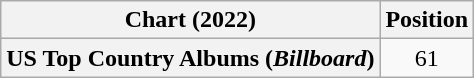<table class="wikitable plainrowheaders" style="text-align:center">
<tr>
<th scope="col">Chart (2022)</th>
<th scope="col">Position</th>
</tr>
<tr>
<th scope="row">US Top Country Albums (<em>Billboard</em>)</th>
<td>61</td>
</tr>
</table>
